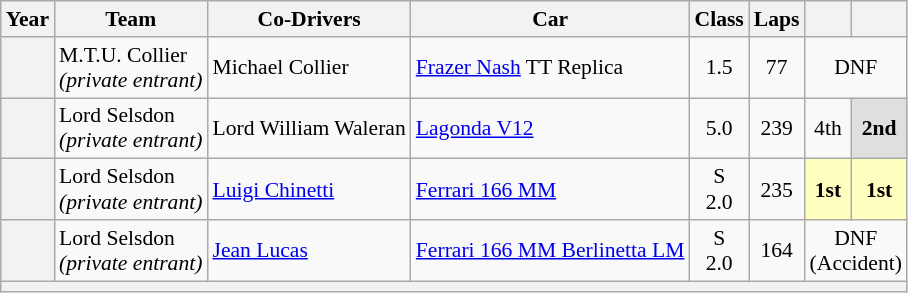<table class="wikitable" style="text-align:center; font-size:90%">
<tr>
<th>Year</th>
<th>Team</th>
<th>Co-Drivers</th>
<th>Car</th>
<th>Class</th>
<th>Laps</th>
<th></th>
<th></th>
</tr>
<tr>
<th></th>
<td align=left> M.T.U. Collier<br><em>(private entrant)</em></td>
<td align=left> Michael Collier</td>
<td align=left><a href='#'>Frazer Nash</a> TT Replica</td>
<td>1.5</td>
<td>77</td>
<td colspan=2>DNF</td>
</tr>
<tr>
<th></th>
<td align=left> Lord Selsdon<br><em>(private entrant)</em></td>
<td align=left> Lord William Waleran</td>
<td align=left><a href='#'>Lagonda V12</a></td>
<td>5.0</td>
<td>239</td>
<td>4th</td>
<td style="background:#dfdfdf;"><strong>2nd</strong></td>
</tr>
<tr>
<th></th>
<td align=left> Lord Selsdon<br><em>(private entrant)</em></td>
<td align=left> <a href='#'>Luigi Chinetti</a></td>
<td align=left><a href='#'>Ferrari 166 MM</a></td>
<td>S<br>2.0</td>
<td>235</td>
<td style="background:#ffffbf;"><strong>1st</strong></td>
<td style="background:#ffffbf;"><strong>1st</strong></td>
</tr>
<tr>
<th></th>
<td align=left> Lord Selsdon<br><em>(private entrant)</em></td>
<td align=left> <a href='#'>Jean Lucas</a></td>
<td align=left><a href='#'>Ferrari 166 MM Berlinetta LM</a></td>
<td>S<br>2.0</td>
<td>164</td>
<td colspan=2>DNF<br>(Accident)</td>
</tr>
<tr>
<th colspan="8"></th>
</tr>
</table>
